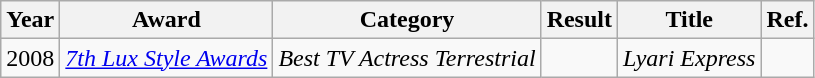<table class="wikitable">
<tr>
<th>Year</th>
<th>Award</th>
<th>Category</th>
<th>Result</th>
<th>Title</th>
<th>Ref.</th>
</tr>
<tr>
<td>2008</td>
<td><em><a href='#'>7th Lux Style Awards</a></em></td>
<td><em>Best TV Actress Terrestrial</em></td>
<td></td>
<td><em>Lyari Express</em></td>
<td></td>
</tr>
</table>
